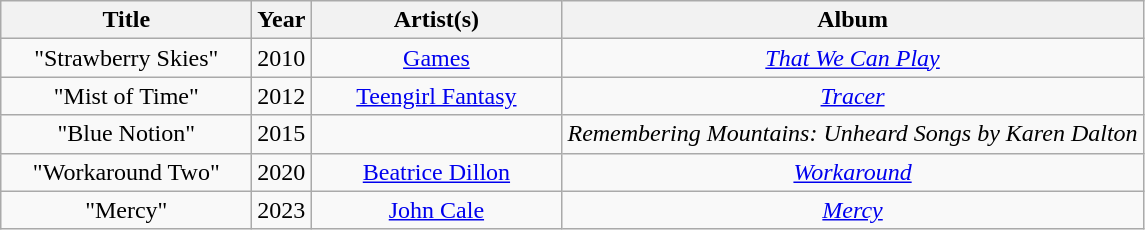<table class="wikitable plainrowheaders" style="text-align:center">
<tr>
<th scope="col" style="width:10em;">Title</th>
<th scope="col" style="width:1em;">Year</th>
<th scope="col" style="width:10em;">Artist(s)</th>
<th scope="col">Album</th>
</tr>
<tr>
<td scope="row">"Strawberry Skies"<br></td>
<td>2010</td>
<td><a href='#'>Games</a></td>
<td><em><a href='#'>That We Can Play</a></em></td>
</tr>
<tr>
<td scope="row">"Mist of Time"<br></td>
<td>2012</td>
<td><a href='#'>Teengirl Fantasy</a></td>
<td><em><a href='#'>Tracer</a></em></td>
</tr>
<tr>
<td scope="row">"Blue Notion"</td>
<td>2015</td>
<td></td>
<td><em>Remembering Mountains: Unheard Songs by Karen Dalton</em></td>
</tr>
<tr>
<td>"Workaround Two"</td>
<td>2020</td>
<td><a href='#'>Beatrice Dillon</a></td>
<td><em><a href='#'>Workaround</a></em></td>
</tr>
<tr>
<td scope="row">"Mercy"</td>
<td>2023</td>
<td><a href='#'>John Cale</a></td>
<td><em><a href='#'>Mercy</a></em></td>
</tr>
</table>
